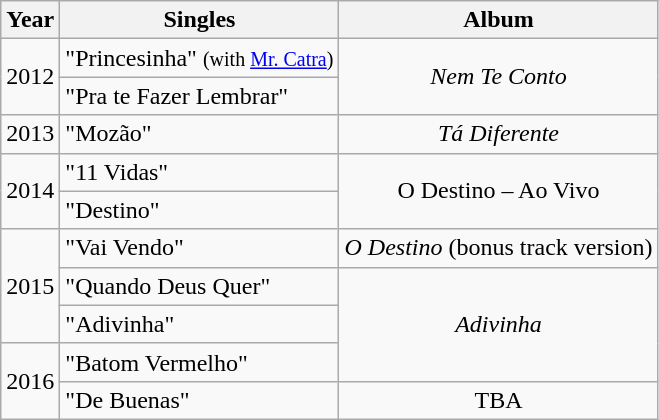<table class="wikitable" style="text-align: center">
<tr>
<th>Year</th>
<th>Singles</th>
<th>Album</th>
</tr>
<tr>
<td rowspan="2">2012</td>
<td align="left">"Princesinha" <small>(with <a href='#'>Mr. Catra</a>)</small></td>
<td rowspan="2"><em>Nem Te Conto</em></td>
</tr>
<tr>
<td align="left">"Pra te Fazer Lembrar"</td>
</tr>
<tr>
<td>2013</td>
<td align="left">"Mozão"</td>
<td><em>Tá Diferente</em></td>
</tr>
<tr>
<td rowspan="2">2014</td>
<td align="left">"11 Vidas"</td>
<td rowspan="2">O Destino – Ao Vivo</td>
</tr>
<tr>
<td align="left">"Destino"</td>
</tr>
<tr>
<td rowspan="3">2015</td>
<td align="left">"Vai Vendo"</td>
<td><em>O Destino</em> (bonus track version)</td>
</tr>
<tr>
<td align="left">"Quando Deus Quer"</td>
<td rowspan="3"><em>Adivinha</em></td>
</tr>
<tr>
<td align="left">"Adivinha"</td>
</tr>
<tr>
<td rowspan="2">2016</td>
<td align="left">"Batom Vermelho"</td>
</tr>
<tr>
<td align="left">"De Buenas"</td>
<td>TBA</td>
</tr>
</table>
